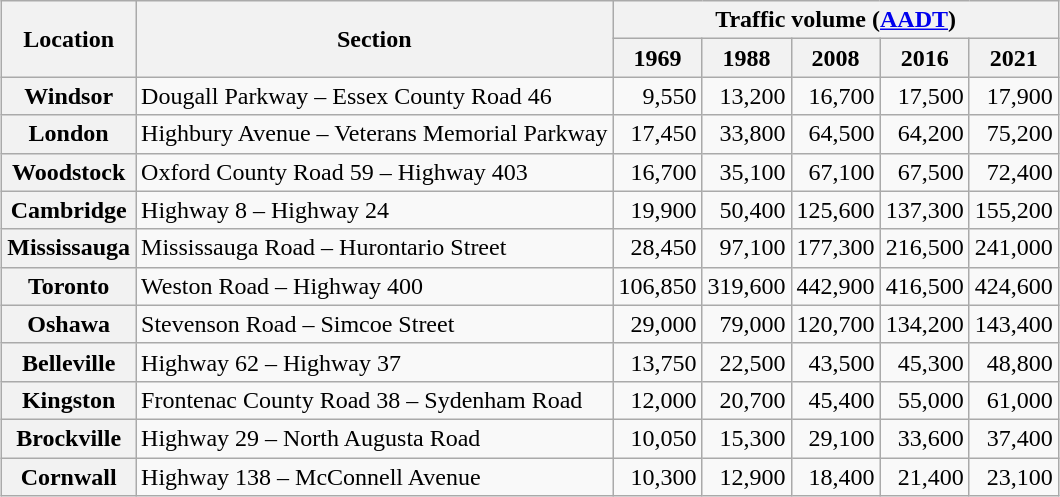<table class="wikitable collapsible" style="text-align:right; margin-left:auto; margin-right:auto;">
<tr>
<th scope="col" rowspan="2">Location</th>
<th scope="col" rowspan="2">Section</th>
<th colspan="5" scope="col">Traffic volume (<a href='#'>AADT</a>)</th>
</tr>
<tr>
<th scope="col">1969</th>
<th scope="col">1988</th>
<th scope="col">2008</th>
<th scope="col">2016</th>
<th>2021</th>
</tr>
<tr>
<th scope="row">Windsor</th>
<td style="text-align:left;">Dougall Parkway – Essex County Road 46</td>
<td>9,550</td>
<td>13,200</td>
<td>16,700</td>
<td>17,500</td>
<td>17,900</td>
</tr>
<tr>
<th scope="row">London</th>
<td style="text-align:left;">Highbury Avenue – Veterans Memorial Parkway</td>
<td>17,450</td>
<td>33,800</td>
<td>64,500</td>
<td>64,200</td>
<td>75,200</td>
</tr>
<tr>
<th scope="row">Woodstock</th>
<td style="text-align:left;">Oxford County Road 59 – Highway 403</td>
<td>16,700</td>
<td>35,100</td>
<td>67,100</td>
<td>67,500</td>
<td>72,400</td>
</tr>
<tr>
<th scope="row">Cambridge</th>
<td style="text-align:left;">Highway 8 – Highway 24</td>
<td>19,900</td>
<td>50,400</td>
<td>125,600</td>
<td>137,300</td>
<td>155,200</td>
</tr>
<tr>
<th scope="row">Mississauga</th>
<td style="text-align:left;">Mississauga Road – Hurontario Street</td>
<td>28,450</td>
<td>97,100</td>
<td>177,300</td>
<td>216,500</td>
<td>241,000</td>
</tr>
<tr>
<th scope="row">Toronto</th>
<td style="text-align:left;">Weston Road – Highway 400</td>
<td>106,850</td>
<td>319,600</td>
<td>442,900</td>
<td>416,500</td>
<td>424,600</td>
</tr>
<tr>
<th scope="row">Oshawa</th>
<td style="text-align:left;">Stevenson Road – Simcoe Street</td>
<td>29,000</td>
<td>79,000</td>
<td>120,700</td>
<td>134,200</td>
<td>143,400</td>
</tr>
<tr>
<th scope="row">Belleville</th>
<td style="text-align:left;">Highway 62 – Highway 37</td>
<td>13,750</td>
<td>22,500</td>
<td>43,500</td>
<td>45,300</td>
<td>48,800</td>
</tr>
<tr>
<th scope="row">Kingston</th>
<td style="text-align:left;">Frontenac County Road 38 – Sydenham Road</td>
<td>12,000</td>
<td>20,700</td>
<td>45,400</td>
<td>55,000</td>
<td>61,000</td>
</tr>
<tr>
<th scope="row">Brockville</th>
<td style="text-align:left;">Highway 29 – North Augusta Road</td>
<td>10,050</td>
<td>15,300</td>
<td>29,100</td>
<td>33,600</td>
<td>37,400</td>
</tr>
<tr>
<th scope="row">Cornwall</th>
<td style="text-align:left;">Highway 138 – McConnell Avenue</td>
<td>10,300</td>
<td>12,900</td>
<td>18,400</td>
<td>21,400</td>
<td>23,100</td>
</tr>
</table>
